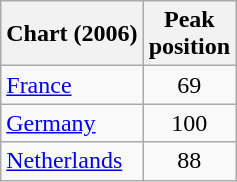<table class="wikitable">
<tr>
<th>Chart (2006)</th>
<th>Peak<br>position</th>
</tr>
<tr>
<td><a href='#'>France</a></td>
<td align="center">69</td>
</tr>
<tr>
<td><a href='#'>Germany</a></td>
<td align="center">100</td>
</tr>
<tr>
<td><a href='#'>Netherlands</a></td>
<td align="center">88</td>
</tr>
</table>
